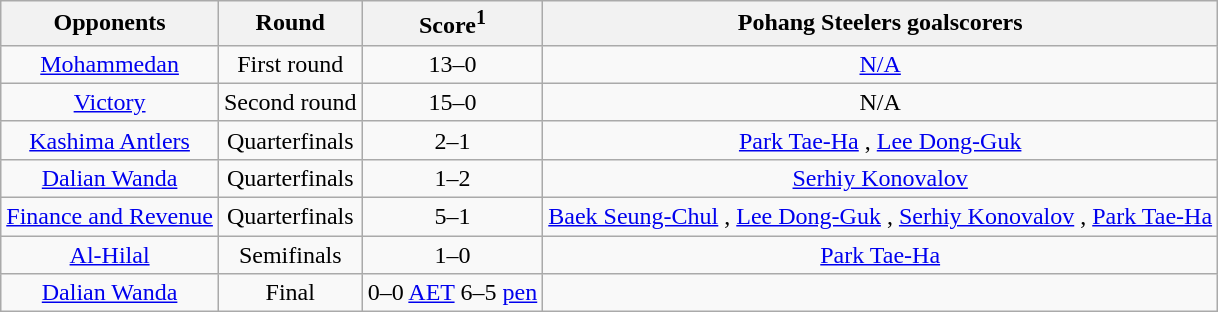<table class="wikitable" style="text-align: center">
<tr>
<th>Opponents</th>
<th>Round</th>
<th>Score<sup>1</sup></th>
<th>Pohang Steelers goalscorers</th>
</tr>
<tr>
<td> <a href='#'>Mohammedan</a></td>
<td>First round</td>
<td>13–0</td>
<td><a href='#'>N/A</a></td>
</tr>
<tr>
<td> <a href='#'>Victory</a></td>
<td>Second round</td>
<td>15–0</td>
<td>N/A</td>
</tr>
<tr>
<td> <a href='#'>Kashima Antlers</a></td>
<td>Quarterfinals</td>
<td>2–1</td>
<td><a href='#'>Park Tae-Ha</a> , <a href='#'>Lee Dong-Guk</a> </td>
</tr>
<tr>
<td> <a href='#'>Dalian Wanda</a></td>
<td>Quarterfinals</td>
<td>1–2</td>
<td><a href='#'>Serhiy Konovalov</a> </td>
</tr>
<tr>
<td> <a href='#'>Finance and Revenue</a></td>
<td>Quarterfinals</td>
<td>5–1</td>
<td><a href='#'>Baek Seung-Chul</a> , <a href='#'>Lee Dong-Guk</a> , <a href='#'>Serhiy Konovalov</a> , <a href='#'>Park Tae-Ha</a>  </td>
</tr>
<tr>
<td> <a href='#'>Al-Hilal</a></td>
<td>Semifinals</td>
<td>1–0</td>
<td><a href='#'>Park Tae-Ha</a> </td>
</tr>
<tr>
<td> <a href='#'>Dalian Wanda</a></td>
<td>Final</td>
<td>0–0 <a href='#'>AET</a> 6–5 <a href='#'>pen</a></td>
<td></td>
</tr>
</table>
